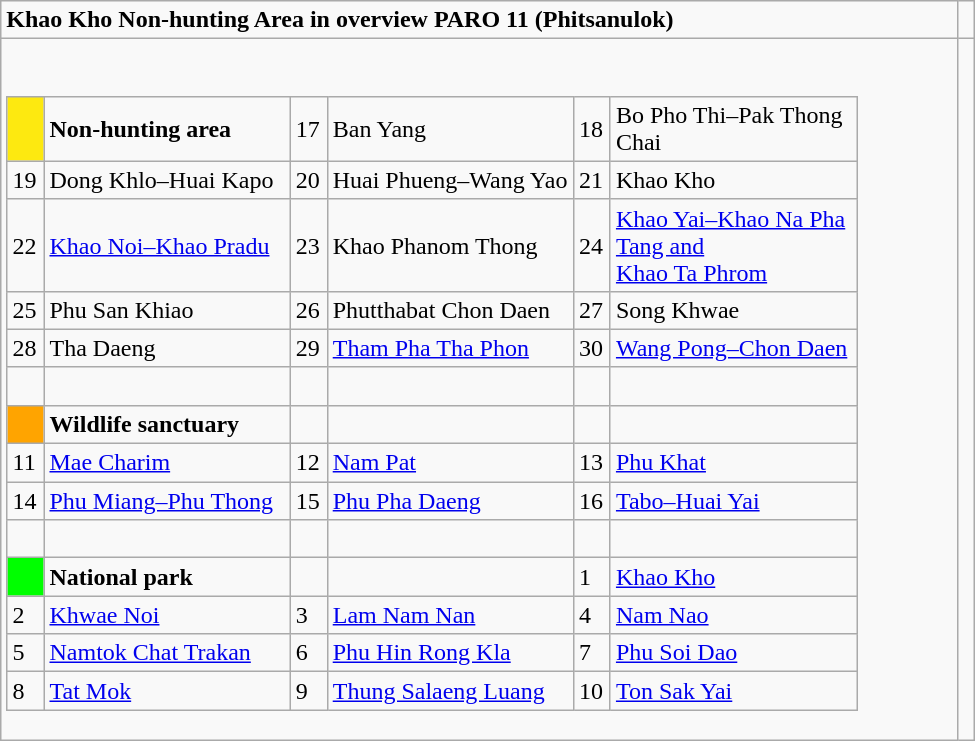<table role="presentation" class="wikitable mw-collapsible mw-collapsed">
<tr>
<td><strong>Khao Kho Non-hunting Area in overview PARO 11 (Phitsanulok)</strong></td>
<td> </td>
</tr>
<tr>
<td><br><table class= "wikitable" style= "width:90%;">
<tr>
<td style="width:3%; background:#FDE910;"> </td>
<td style="width:27%;"><strong>Non-hunting area</strong></td>
<td style="width:3%;">17</td>
<td style="width:27%;">Ban Yang</td>
<td style="width:3%;">18</td>
<td style="width:27%;">Bo Pho Thi–Pak Thong Chai</td>
</tr>
<tr>
<td>19</td>
<td>Dong Khlo–Huai Kapo</td>
<td>20</td>
<td>Huai Phueng–Wang Yao</td>
<td>21</td>
<td>Khao Kho</td>
</tr>
<tr>
<td>22</td>
<td><a href='#'>Khao Noi–Khao Pradu</a></td>
<td>23</td>
<td>Khao Phanom Thong</td>
<td>24</td>
<td><a href='#'>Khao Yai–Khao Na Pha Tang and<br>Khao Ta Phrom</a></td>
</tr>
<tr>
<td>25</td>
<td>Phu San Khiao</td>
<td>26</td>
<td>Phutthabat Chon Daen</td>
<td>27</td>
<td>Song Khwae</td>
</tr>
<tr>
<td>28</td>
<td>Tha Daeng</td>
<td>29</td>
<td><a href='#'>Tham Pha Tha Phon</a></td>
<td>30</td>
<td><a href='#'>Wang Pong–Chon Daen</a></td>
</tr>
<tr>
<td> </td>
<td> </td>
<td> </td>
<td> </td>
<td> </td>
<td> </td>
</tr>
<tr>
<td style="background:#FFA400;"> </td>
<td><strong>Wildlife sanctuary</strong></td>
<td> </td>
<td> </td>
<td> </td>
<td> </td>
</tr>
<tr>
<td>11</td>
<td><a href='#'>Mae Charim</a></td>
<td>12</td>
<td><a href='#'>Nam Pat</a></td>
<td>13</td>
<td><a href='#'>Phu Khat</a></td>
</tr>
<tr>
<td>14</td>
<td><a href='#'>Phu Miang–Phu Thong</a></td>
<td>15</td>
<td><a href='#'>Phu Pha Daeng</a></td>
<td>16</td>
<td><a href='#'>Tabo–Huai Yai</a></td>
</tr>
<tr>
<td> </td>
<td> </td>
<td> </td>
<td> </td>
<td> </td>
<td> </td>
</tr>
<tr>
<td style="background:#00FF00;"> </td>
<td><strong>National park</strong></td>
<td> </td>
<td> </td>
<td>1</td>
<td><a href='#'>Khao Kho</a></td>
</tr>
<tr>
<td>2</td>
<td><a href='#'>Khwae Noi</a></td>
<td>3</td>
<td><a href='#'>Lam Nam Nan</a></td>
<td>4</td>
<td><a href='#'>Nam Nao</a></td>
</tr>
<tr>
<td>5</td>
<td><a href='#'>Namtok Chat Trakan</a></td>
<td>6</td>
<td><a href='#'>Phu Hin Rong Kla</a></td>
<td>7</td>
<td><a href='#'>Phu Soi Dao</a></td>
</tr>
<tr>
<td>8</td>
<td><a href='#'>Tat Mok</a></td>
<td>9</td>
<td><a href='#'>Thung Salaeng Luang</a></td>
<td>10</td>
<td><a href='#'>Ton Sak Yai</a></td>
</tr>
</table>
</td>
</tr>
</table>
